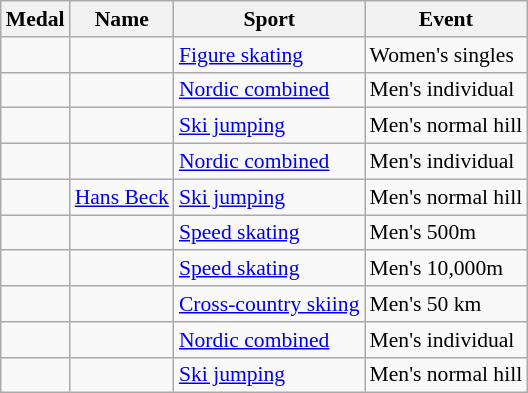<table class="wikitable sortable" style="font-size:90%">
<tr>
<th>Medal</th>
<th>Name</th>
<th>Sport</th>
<th>Event</th>
</tr>
<tr>
<td></td>
<td></td>
<td><a href='#'>Figure skating</a></td>
<td>Women's singles</td>
</tr>
<tr>
<td></td>
<td></td>
<td><a href='#'>Nordic combined</a></td>
<td>Men's individual</td>
</tr>
<tr>
<td></td>
<td></td>
<td><a href='#'>Ski jumping</a></td>
<td>Men's normal hill</td>
</tr>
<tr>
<td></td>
<td></td>
<td><a href='#'>Nordic combined</a></td>
<td>Men's individual</td>
</tr>
<tr>
<td></td>
<td><a href='#'>Hans Beck</a></td>
<td><a href='#'>Ski jumping</a></td>
<td>Men's normal hill</td>
</tr>
<tr>
<td></td>
<td></td>
<td><a href='#'>Speed skating</a></td>
<td>Men's 500m</td>
</tr>
<tr>
<td></td>
<td></td>
<td><a href='#'>Speed skating</a></td>
<td>Men's 10,000m</td>
</tr>
<tr>
<td></td>
<td></td>
<td><a href='#'>Cross-country skiing</a></td>
<td>Men's 50 km</td>
</tr>
<tr>
<td></td>
<td></td>
<td><a href='#'>Nordic combined</a></td>
<td>Men's individual</td>
</tr>
<tr>
<td></td>
<td></td>
<td><a href='#'>Ski jumping</a></td>
<td>Men's normal hill</td>
</tr>
</table>
